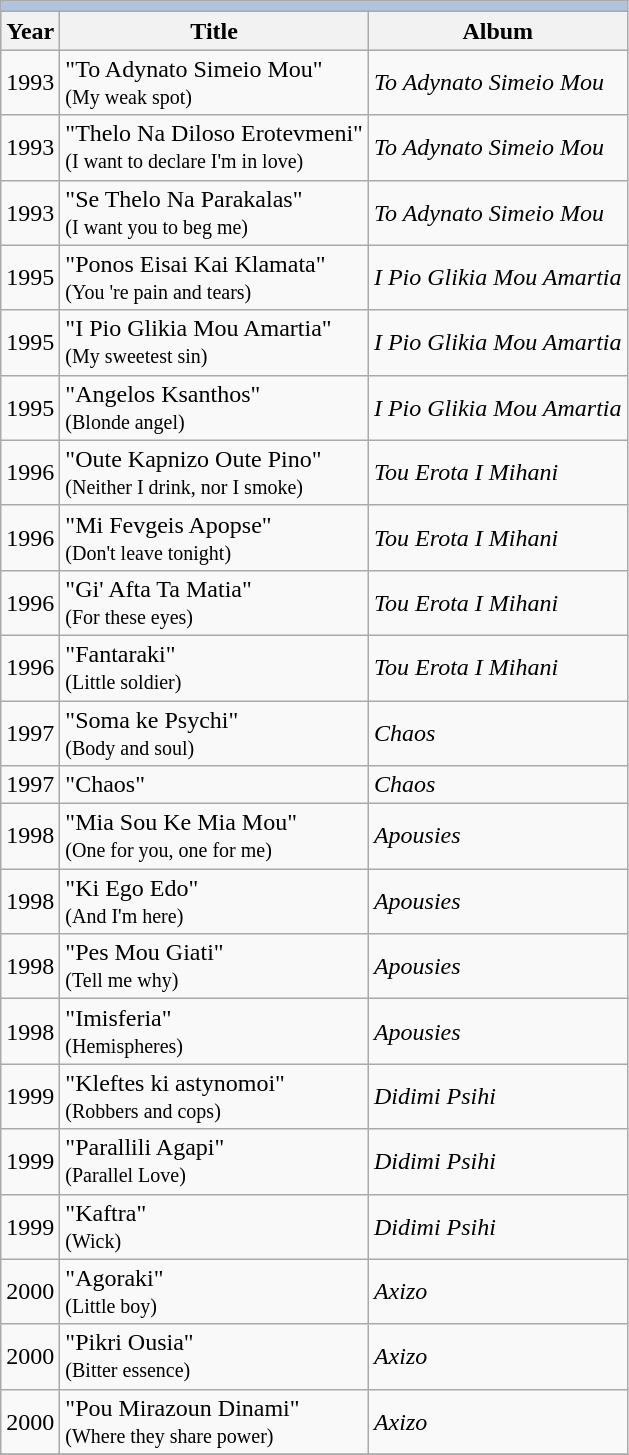<table class="wikitable">
<tr>
<th colspan="4" style="background: LightSteelBlue;"></th>
</tr>
<tr style="background:#ccc; text-align:center;">
<th>Year</th>
<th>Title</th>
<th>Album</th>
</tr>
<tr>
<td>1993</td>
<td>"To Adynato Simeio Mou"<br><small>(My weak spot)</small></td>
<td><em>To Adynato Simeio Mou</em></td>
</tr>
<tr>
<td>1993</td>
<td>"Thelo Na Diloso Erotevmeni"<br><small>(I want to declare I'm in love)</small></td>
<td><em>To Adynato Simeio Mou</em></td>
</tr>
<tr>
<td>1993</td>
<td>"Se Thelo Na Parakalas"<br><small>(I want you to beg me)</small></td>
<td><em>To Adynato Simeio Mou</em></td>
</tr>
<tr>
<td>1995</td>
<td>"Ponos Eisai Kai Klamata"<br><small>(You 're pain and tears)</small></td>
<td><em>I Pio Glikia Mou Amartia</em></td>
</tr>
<tr>
<td>1995</td>
<td>"I Pio Glikia Mou Amartia"<br><small>(My sweetest sin)</small></td>
<td><em>I Pio Glikia Mou Amartia</em></td>
</tr>
<tr>
<td>1995</td>
<td>"Angelos Ksanthos"<br><small>(Blonde angel)</small></td>
<td><em>I Pio Glikia Mou Amartia</em></td>
</tr>
<tr>
<td>1996</td>
<td>"Oute Kapnizo Oute Pino"<br><small>(Neither I drink, nor I smoke)</small></td>
<td><em>Tou Erota I Mihani</em></td>
</tr>
<tr>
<td>1996</td>
<td>"Mi Fevgeis Apopse"<br><small>(Don't leave tonight)</small></td>
<td><em>Tou Erota I Mihani</em></td>
</tr>
<tr>
<td>1996</td>
<td>"Gi' Afta Ta Matia"<br><small>(For these eyes)</small></td>
<td><em>Tou Erota I Mihani</em></td>
</tr>
<tr>
<td>1996</td>
<td>"Fantaraki"<br><small>(Little soldier)</small></td>
<td><em>Tou Erota I Mihani</em></td>
</tr>
<tr>
<td>1997</td>
<td>"Soma ke Psychi"<br><small>(Body and soul)</small></td>
<td><em>Chaos</em></td>
</tr>
<tr>
<td>1997</td>
<td>"Chaos"<br></td>
<td><em>Chaos</em></td>
</tr>
<tr>
<td>1998</td>
<td>"Mia Sou Ke Mia Mou"<br><small>(One for you, one for me)</small></td>
<td><em>Apousies</em></td>
</tr>
<tr>
<td>1998</td>
<td>"Ki Ego Edo"<br><small>(And I'm here)</small></td>
<td><em>Apousies</em></td>
</tr>
<tr>
<td>1998</td>
<td>"Pes Mou Giati"<br><small>(Tell me why)</small></td>
<td><em>Apousies</em></td>
</tr>
<tr>
<td>1998</td>
<td>"Imisferia"<br><small>(Hemispheres)</small></td>
<td><em>Apousies</em></td>
</tr>
<tr>
<td>1999</td>
<td>"Kleftes ki astynomoi"<br><small>(Robbers and cops)</small></td>
<td><em>Didimi Psihi</em></td>
</tr>
<tr>
<td>1999</td>
<td>"Parallili Agapi"<br><small>(Parallel Love)</small></td>
<td><em>Didimi Psihi</em></td>
</tr>
<tr>
<td>1999</td>
<td>"Kaftra"<br><small>(Wick)</small></td>
<td><em>Didimi Psihi</em></td>
</tr>
<tr>
<td>2000</td>
<td>"Agoraki"<br><small>(Little boy)</small></td>
<td><em>Axizo</em></td>
</tr>
<tr>
<td>2000</td>
<td>"Pikri Ousia"<br><small>(Bitter essence)</small></td>
<td><em>Axizo</em></td>
</tr>
<tr>
<td>2000</td>
<td>"Pou Mirazoun Dinami"<br><small>(Where they share power)</small></td>
<td><em>Axizo</em></td>
</tr>
<tr>
</tr>
</table>
